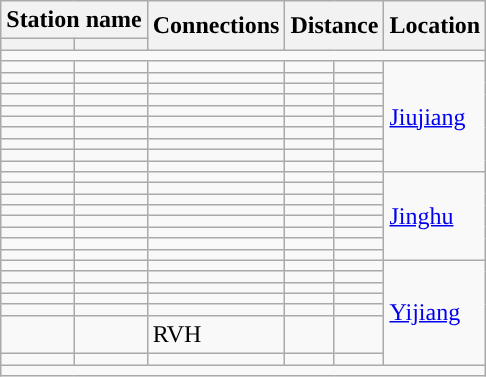<table class="wikitable">
<tr>
<th colspan=2>Station name</th>
<th rowspan=2>Connections</th>
<th colspan="2" rowspan="2">Distance<br></th>
<th rowspan="2">Location</th>
</tr>
<tr>
<th></th>
<th></th>
</tr>
<tr style="background:#">
<td colspan = "6"></td>
</tr>
<tr>
<td></td>
<td></td>
<td></td>
<td></td>
<td></td>
<td rowspan="10"><a href='#'>Jiujiang</a></td>
</tr>
<tr>
<td></td>
<td></td>
<td></td>
<td></td>
<td></td>
</tr>
<tr>
<td></td>
<td></td>
<td></td>
<td></td>
<td></td>
</tr>
<tr>
<td></td>
<td></td>
<td></td>
<td></td>
<td></td>
</tr>
<tr>
<td></td>
<td></td>
<td></td>
<td></td>
<td></td>
</tr>
<tr>
<td></td>
<td></td>
<td></td>
<td></td>
<td></td>
</tr>
<tr>
<td></td>
<td></td>
<td></td>
<td></td>
<td></td>
</tr>
<tr>
<td></td>
<td></td>
<td></td>
<td></td>
<td></td>
</tr>
<tr>
<td></td>
<td></td>
<td></td>
<td></td>
<td></td>
</tr>
<tr>
<td></td>
<td></td>
<td></td>
<td></td>
<td></td>
</tr>
<tr>
<td></td>
<td></td>
<td></td>
<td></td>
<td></td>
<td rowspan="8"><a href='#'>Jinghu</a></td>
</tr>
<tr>
<td></td>
<td></td>
<td></td>
<td></td>
<td></td>
</tr>
<tr>
<td></td>
<td></td>
<td></td>
<td></td>
<td></td>
</tr>
<tr>
<td></td>
<td></td>
<td></td>
<td></td>
<td></td>
</tr>
<tr>
<td></td>
<td></td>
<td></td>
<td></td>
<td></td>
</tr>
<tr>
<td></td>
<td></td>
<td></td>
<td></td>
<td></td>
</tr>
<tr>
<td></td>
<td></td>
<td></td>
<td></td>
<td></td>
</tr>
<tr>
<td></td>
<td></td>
<td></td>
<td></td>
<td></td>
</tr>
<tr>
<td></td>
<td></td>
<td></td>
<td></td>
<td></td>
<td rowspan="7"><a href='#'>Yijiang</a></td>
</tr>
<tr>
<td></td>
<td></td>
<td></td>
<td></td>
<td></td>
</tr>
<tr>
<td></td>
<td></td>
<td></td>
<td></td>
<td></td>
</tr>
<tr>
<td></td>
<td></td>
<td></td>
<td></td>
<td></td>
</tr>
<tr>
<td></td>
<td></td>
<td></td>
<td></td>
<td></td>
</tr>
<tr>
<td></td>
<td></td>
<td> RVH</td>
<td></td>
<td></td>
</tr>
<tr>
<td></td>
<td></td>
<td></td>
<td></td>
<td></td>
</tr>
<tr style="background:#">
<td colspan = "6"></td>
</tr>
</table>
